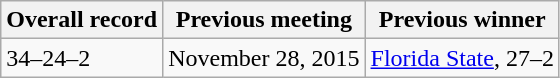<table class="wikitable">
<tr>
<th>Overall record</th>
<th>Previous meeting</th>
<th>Previous winner</th>
</tr>
<tr>
<td>34–24–2</td>
<td>November 28, 2015</td>
<td><a href='#'>Florida State</a>, 27–2</td>
</tr>
</table>
